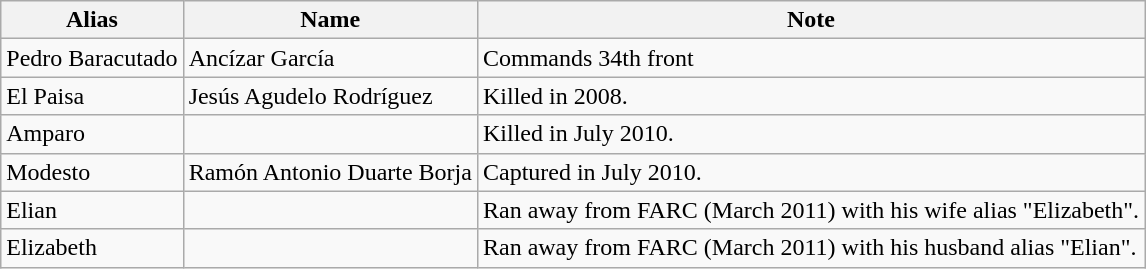<table class="wikitable">
<tr>
<th>Alias</th>
<th>Name</th>
<th>Note</th>
</tr>
<tr>
<td>Pedro Baracutado</td>
<td>Ancízar García</td>
<td>Commands 34th front</td>
</tr>
<tr>
<td>El Paisa</td>
<td>Jesús Agudelo Rodríguez</td>
<td>Killed in 2008.</td>
</tr>
<tr>
<td>Amparo</td>
<td></td>
<td>Killed in July 2010.</td>
</tr>
<tr>
<td>Modesto</td>
<td>Ramón Antonio Duarte Borja</td>
<td>Captured in July 2010.</td>
</tr>
<tr>
<td>Elian</td>
<td></td>
<td>Ran away from FARC (March 2011) with his wife alias "Elizabeth".</td>
</tr>
<tr>
<td>Elizabeth</td>
<td></td>
<td>Ran away from FARC (March 2011) with his husband alias "Elian".</td>
</tr>
</table>
